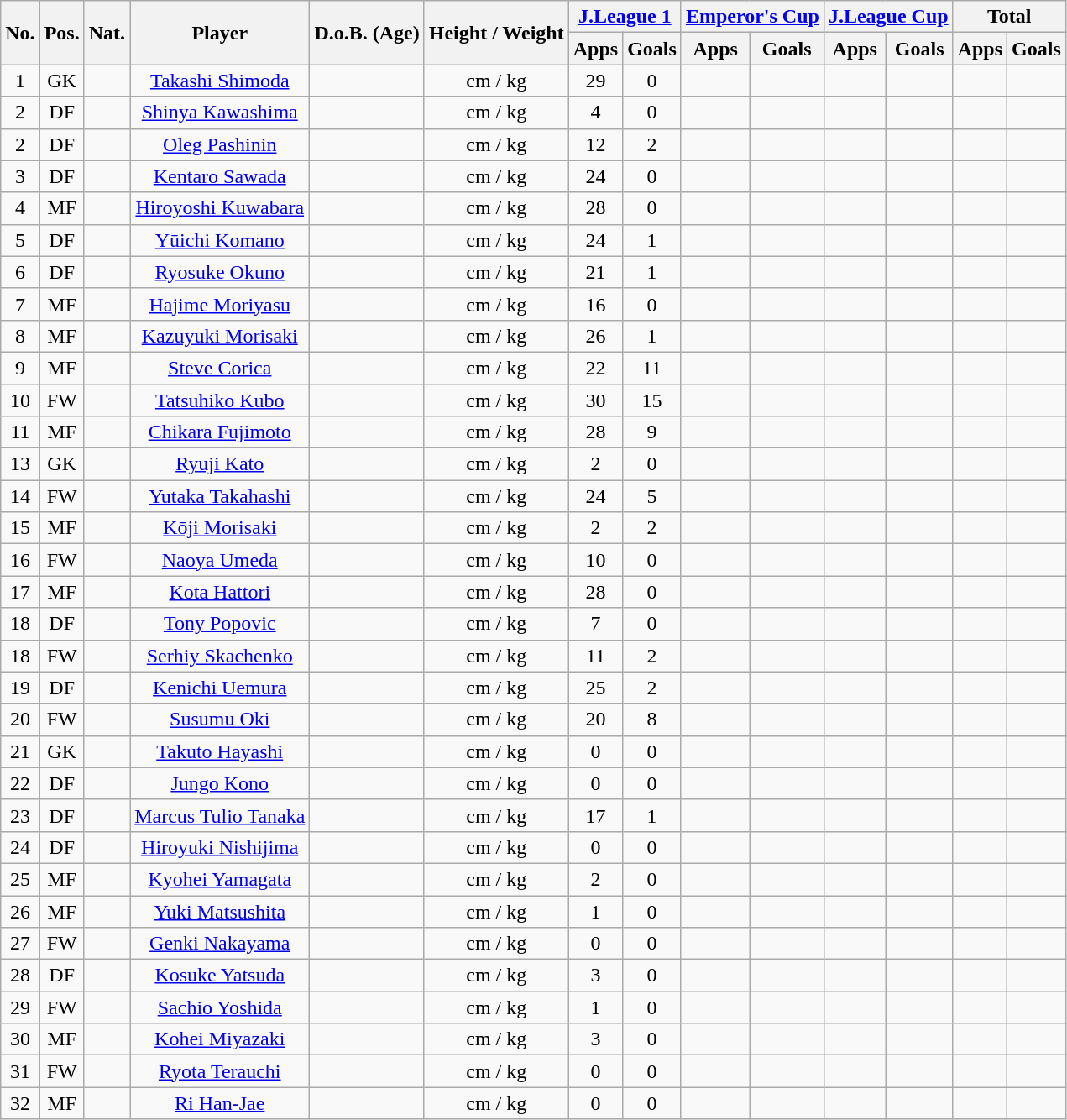<table class="wikitable" style="text-align:center;">
<tr>
<th rowspan="2">No.</th>
<th rowspan="2">Pos.</th>
<th rowspan="2">Nat.</th>
<th rowspan="2">Player</th>
<th rowspan="2">D.o.B. (Age)</th>
<th rowspan="2">Height / Weight</th>
<th colspan="2"><a href='#'>J.League 1</a></th>
<th colspan="2"><a href='#'>Emperor's Cup</a></th>
<th colspan="2"><a href='#'>J.League Cup</a></th>
<th colspan="2">Total</th>
</tr>
<tr>
<th>Apps</th>
<th>Goals</th>
<th>Apps</th>
<th>Goals</th>
<th>Apps</th>
<th>Goals</th>
<th>Apps</th>
<th>Goals</th>
</tr>
<tr>
<td>1</td>
<td>GK</td>
<td></td>
<td><a href='#'>Takashi Shimoda</a></td>
<td></td>
<td>cm / kg</td>
<td>29</td>
<td>0</td>
<td></td>
<td></td>
<td></td>
<td></td>
<td></td>
<td></td>
</tr>
<tr>
<td>2</td>
<td>DF</td>
<td></td>
<td><a href='#'>Shinya Kawashima</a></td>
<td></td>
<td>cm / kg</td>
<td>4</td>
<td>0</td>
<td></td>
<td></td>
<td></td>
<td></td>
<td></td>
<td></td>
</tr>
<tr>
<td>2</td>
<td>DF</td>
<td></td>
<td><a href='#'>Oleg Pashinin</a></td>
<td></td>
<td>cm / kg</td>
<td>12</td>
<td>2</td>
<td></td>
<td></td>
<td></td>
<td></td>
<td></td>
<td></td>
</tr>
<tr>
<td>3</td>
<td>DF</td>
<td></td>
<td><a href='#'>Kentaro Sawada</a></td>
<td></td>
<td>cm / kg</td>
<td>24</td>
<td>0</td>
<td></td>
<td></td>
<td></td>
<td></td>
<td></td>
<td></td>
</tr>
<tr>
<td>4</td>
<td>MF</td>
<td></td>
<td><a href='#'>Hiroyoshi Kuwabara</a></td>
<td></td>
<td>cm / kg</td>
<td>28</td>
<td>0</td>
<td></td>
<td></td>
<td></td>
<td></td>
<td></td>
<td></td>
</tr>
<tr>
<td>5</td>
<td>DF</td>
<td></td>
<td><a href='#'>Yūichi Komano</a></td>
<td></td>
<td>cm / kg</td>
<td>24</td>
<td>1</td>
<td></td>
<td></td>
<td></td>
<td></td>
<td></td>
<td></td>
</tr>
<tr>
<td>6</td>
<td>DF</td>
<td></td>
<td><a href='#'>Ryosuke Okuno</a></td>
<td></td>
<td>cm / kg</td>
<td>21</td>
<td>1</td>
<td></td>
<td></td>
<td></td>
<td></td>
<td></td>
<td></td>
</tr>
<tr>
<td>7</td>
<td>MF</td>
<td></td>
<td><a href='#'>Hajime Moriyasu</a></td>
<td></td>
<td>cm / kg</td>
<td>16</td>
<td>0</td>
<td></td>
<td></td>
<td></td>
<td></td>
<td></td>
<td></td>
</tr>
<tr>
<td>8</td>
<td>MF</td>
<td></td>
<td><a href='#'>Kazuyuki Morisaki</a></td>
<td></td>
<td>cm / kg</td>
<td>26</td>
<td>1</td>
<td></td>
<td></td>
<td></td>
<td></td>
<td></td>
<td></td>
</tr>
<tr>
<td>9</td>
<td>MF</td>
<td></td>
<td><a href='#'>Steve Corica</a></td>
<td></td>
<td>cm / kg</td>
<td>22</td>
<td>11</td>
<td></td>
<td></td>
<td></td>
<td></td>
<td></td>
<td></td>
</tr>
<tr>
<td>10</td>
<td>FW</td>
<td></td>
<td><a href='#'>Tatsuhiko Kubo</a></td>
<td></td>
<td>cm / kg</td>
<td>30</td>
<td>15</td>
<td></td>
<td></td>
<td></td>
<td></td>
<td></td>
<td></td>
</tr>
<tr>
<td>11</td>
<td>MF</td>
<td></td>
<td><a href='#'>Chikara Fujimoto</a></td>
<td></td>
<td>cm / kg</td>
<td>28</td>
<td>9</td>
<td></td>
<td></td>
<td></td>
<td></td>
<td></td>
<td></td>
</tr>
<tr>
<td>13</td>
<td>GK</td>
<td></td>
<td><a href='#'>Ryuji Kato</a></td>
<td></td>
<td>cm / kg</td>
<td>2</td>
<td>0</td>
<td></td>
<td></td>
<td></td>
<td></td>
<td></td>
<td></td>
</tr>
<tr>
<td>14</td>
<td>FW</td>
<td></td>
<td><a href='#'>Yutaka Takahashi</a></td>
<td></td>
<td>cm / kg</td>
<td>24</td>
<td>5</td>
<td></td>
<td></td>
<td></td>
<td></td>
<td></td>
<td></td>
</tr>
<tr>
<td>15</td>
<td>MF</td>
<td></td>
<td><a href='#'>Kōji Morisaki</a></td>
<td></td>
<td>cm / kg</td>
<td>2</td>
<td>2</td>
<td></td>
<td></td>
<td></td>
<td></td>
<td></td>
<td></td>
</tr>
<tr>
<td>16</td>
<td>FW</td>
<td></td>
<td><a href='#'>Naoya Umeda</a></td>
<td></td>
<td>cm / kg</td>
<td>10</td>
<td>0</td>
<td></td>
<td></td>
<td></td>
<td></td>
<td></td>
<td></td>
</tr>
<tr>
<td>17</td>
<td>MF</td>
<td></td>
<td><a href='#'>Kota Hattori</a></td>
<td></td>
<td>cm / kg</td>
<td>28</td>
<td>0</td>
<td></td>
<td></td>
<td></td>
<td></td>
<td></td>
<td></td>
</tr>
<tr>
<td>18</td>
<td>DF</td>
<td></td>
<td><a href='#'>Tony Popovic</a></td>
<td></td>
<td>cm / kg</td>
<td>7</td>
<td>0</td>
<td></td>
<td></td>
<td></td>
<td></td>
<td></td>
<td></td>
</tr>
<tr>
<td>18</td>
<td>FW</td>
<td></td>
<td><a href='#'>Serhiy Skachenko</a></td>
<td></td>
<td>cm / kg</td>
<td>11</td>
<td>2</td>
<td></td>
<td></td>
<td></td>
<td></td>
<td></td>
<td></td>
</tr>
<tr>
<td>19</td>
<td>DF</td>
<td></td>
<td><a href='#'>Kenichi Uemura</a></td>
<td></td>
<td>cm / kg</td>
<td>25</td>
<td>2</td>
<td></td>
<td></td>
<td></td>
<td></td>
<td></td>
<td></td>
</tr>
<tr>
<td>20</td>
<td>FW</td>
<td></td>
<td><a href='#'>Susumu Oki</a></td>
<td></td>
<td>cm / kg</td>
<td>20</td>
<td>8</td>
<td></td>
<td></td>
<td></td>
<td></td>
<td></td>
<td></td>
</tr>
<tr>
<td>21</td>
<td>GK</td>
<td></td>
<td><a href='#'>Takuto Hayashi</a></td>
<td></td>
<td>cm / kg</td>
<td>0</td>
<td>0</td>
<td></td>
<td></td>
<td></td>
<td></td>
<td></td>
<td></td>
</tr>
<tr>
<td>22</td>
<td>DF</td>
<td></td>
<td><a href='#'>Jungo Kono</a></td>
<td></td>
<td>cm / kg</td>
<td>0</td>
<td>0</td>
<td></td>
<td></td>
<td></td>
<td></td>
<td></td>
<td></td>
</tr>
<tr>
<td>23</td>
<td>DF</td>
<td></td>
<td><a href='#'>Marcus Tulio Tanaka</a></td>
<td></td>
<td>cm / kg</td>
<td>17</td>
<td>1</td>
<td></td>
<td></td>
<td></td>
<td></td>
<td></td>
<td></td>
</tr>
<tr>
<td>24</td>
<td>DF</td>
<td></td>
<td><a href='#'>Hiroyuki Nishijima</a></td>
<td></td>
<td>cm / kg</td>
<td>0</td>
<td>0</td>
<td></td>
<td></td>
<td></td>
<td></td>
<td></td>
<td></td>
</tr>
<tr>
<td>25</td>
<td>MF</td>
<td></td>
<td><a href='#'>Kyohei Yamagata</a></td>
<td></td>
<td>cm / kg</td>
<td>2</td>
<td>0</td>
<td></td>
<td></td>
<td></td>
<td></td>
<td></td>
<td></td>
</tr>
<tr>
<td>26</td>
<td>MF</td>
<td></td>
<td><a href='#'>Yuki Matsushita</a></td>
<td></td>
<td>cm / kg</td>
<td>1</td>
<td>0</td>
<td></td>
<td></td>
<td></td>
<td></td>
<td></td>
<td></td>
</tr>
<tr>
<td>27</td>
<td>FW</td>
<td></td>
<td><a href='#'>Genki Nakayama</a></td>
<td></td>
<td>cm / kg</td>
<td>0</td>
<td>0</td>
<td></td>
<td></td>
<td></td>
<td></td>
<td></td>
<td></td>
</tr>
<tr>
<td>28</td>
<td>DF</td>
<td></td>
<td><a href='#'>Kosuke Yatsuda</a></td>
<td></td>
<td>cm / kg</td>
<td>3</td>
<td>0</td>
<td></td>
<td></td>
<td></td>
<td></td>
<td></td>
<td></td>
</tr>
<tr>
<td>29</td>
<td>FW</td>
<td></td>
<td><a href='#'>Sachio Yoshida</a></td>
<td></td>
<td>cm / kg</td>
<td>1</td>
<td>0</td>
<td></td>
<td></td>
<td></td>
<td></td>
<td></td>
<td></td>
</tr>
<tr>
<td>30</td>
<td>MF</td>
<td></td>
<td><a href='#'>Kohei Miyazaki</a></td>
<td></td>
<td>cm / kg</td>
<td>3</td>
<td>0</td>
<td></td>
<td></td>
<td></td>
<td></td>
<td></td>
<td></td>
</tr>
<tr>
<td>31</td>
<td>FW</td>
<td></td>
<td><a href='#'>Ryota Terauchi</a></td>
<td></td>
<td>cm / kg</td>
<td>0</td>
<td>0</td>
<td></td>
<td></td>
<td></td>
<td></td>
<td></td>
<td></td>
</tr>
<tr>
<td>32</td>
<td>MF</td>
<td></td>
<td><a href='#'>Ri Han-Jae</a></td>
<td></td>
<td>cm / kg</td>
<td>0</td>
<td>0</td>
<td></td>
<td></td>
<td></td>
<td></td>
<td></td>
<td></td>
</tr>
</table>
